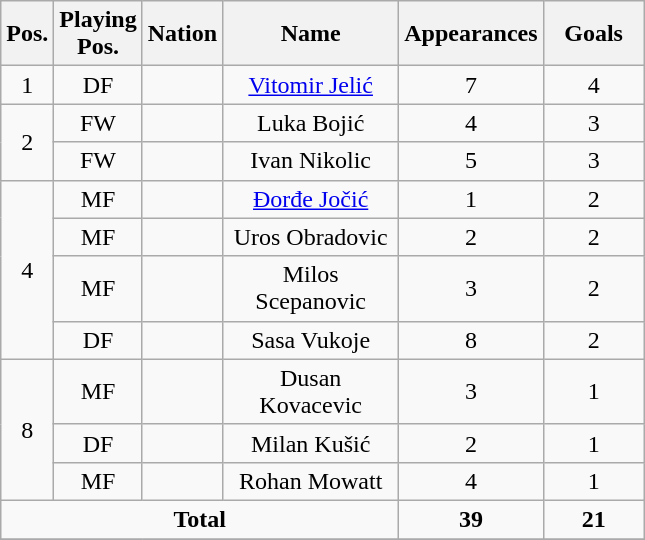<table class="wikitable sortable" style="font-size:100%; text-align:center">
<tr>
<th width=15>Pos.</th>
<th width=15>Playing Pos.</th>
<th width=15>Nation</th>
<th width=110>Name</th>
<th width=50>Appearances</th>
<th width=60>Goals</th>
</tr>
<tr>
<td>1</td>
<td>DF</td>
<td></td>
<td><a href='#'>Vitomir Jelić</a></td>
<td>7</td>
<td>4</td>
</tr>
<tr>
<td rowspan=2>2</td>
<td>FW</td>
<td></td>
<td>Luka Bojić</td>
<td>4</td>
<td>3</td>
</tr>
<tr>
<td>FW</td>
<td></td>
<td>Ivan Nikolic</td>
<td>5</td>
<td>3</td>
</tr>
<tr>
<td rowspan=4>4</td>
<td>MF</td>
<td></td>
<td><a href='#'>Đorđe Jočić</a></td>
<td>1</td>
<td>2</td>
</tr>
<tr>
<td>MF</td>
<td></td>
<td>Uros Obradovic</td>
<td>2</td>
<td>2</td>
</tr>
<tr>
<td>MF</td>
<td></td>
<td>Milos Scepanovic</td>
<td>3</td>
<td>2</td>
</tr>
<tr>
<td>DF</td>
<td></td>
<td>Sasa Vukoje</td>
<td>8</td>
<td>2</td>
</tr>
<tr>
<td rowspan=3>8</td>
<td>MF</td>
<td></td>
<td>Dusan Kovacevic</td>
<td>3</td>
<td>1</td>
</tr>
<tr>
<td>DF</td>
<td></td>
<td>Milan Kušić</td>
<td>2</td>
<td>1</td>
</tr>
<tr>
<td>MF</td>
<td></td>
<td>Rohan Mowatt</td>
<td>4</td>
<td>1</td>
</tr>
<tr>
<td colspan=4><strong>Total</strong></td>
<td><strong>39</strong></td>
<td><strong>21</strong></td>
</tr>
<tr>
</tr>
</table>
